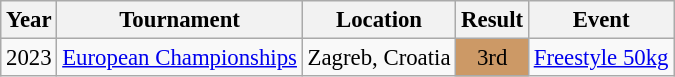<table class="wikitable" style="font-size:95%;">
<tr>
<th>Year</th>
<th>Tournament</th>
<th>Location</th>
<th>Result</th>
<th>Event</th>
</tr>
<tr>
<td>2023</td>
<td><a href='#'>European Championships</a></td>
<td>Zagreb, Croatia</td>
<td align="center" bgcolor="cc9966">3rd</td>
<td><a href='#'>Freestyle 50kg</a></td>
</tr>
</table>
